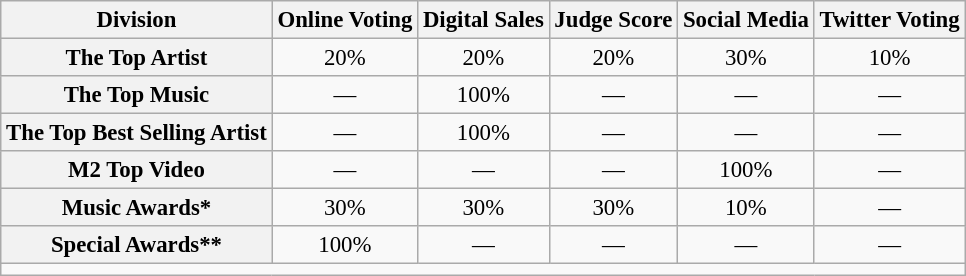<table class="wikitable" style="text-align:center; font-size:95%">
<tr>
<th>Division</th>
<th>Online Voting</th>
<th>Digital Sales</th>
<th>Judge Score</th>
<th>Social Media</th>
<th>Twitter Voting</th>
</tr>
<tr>
<th>The Top Artist</th>
<td>20%</td>
<td>20%</td>
<td>20%</td>
<td>30%</td>
<td>10%</td>
</tr>
<tr>
<th>The Top Music</th>
<td>—</td>
<td>100%</td>
<td>—</td>
<td>—</td>
<td>—</td>
</tr>
<tr>
<th>The Top Best Selling Artist</th>
<td>—</td>
<td>100%</td>
<td>—</td>
<td>—</td>
<td>—</td>
</tr>
<tr>
<th>M2 Top Video</th>
<td>—</td>
<td>—</td>
<td>—</td>
<td>100%</td>
<td>—</td>
</tr>
<tr>
<th>Music Awards*</th>
<td>30%</td>
<td>30%</td>
<td>30%</td>
<td>10%</td>
<td>—</td>
</tr>
<tr>
<th>Special Awards**</th>
<td>100%</td>
<td>—</td>
<td>—</td>
<td>—</td>
<td>—</td>
</tr>
<tr>
<td colspan="9" align="left"></td>
</tr>
</table>
